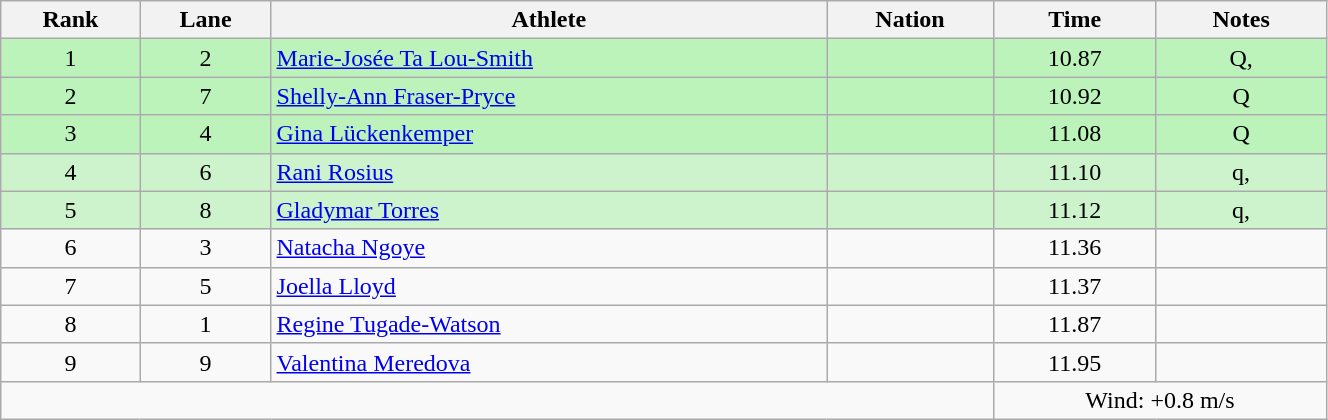<table class="wikitable sortable" style="text-align:center;width: 70%;">
<tr>
<th>Rank</th>
<th>Lane</th>
<th>Athlete</th>
<th>Nation</th>
<th>Time</th>
<th>Notes</th>
</tr>
<tr bgcolor=bbf3bb>
<td>1</td>
<td>2</td>
<td align="left"><a href='#'>Marie-Josée Ta Lou-Smith</a></td>
<td align="left"></td>
<td>10.87</td>
<td>Q, </td>
</tr>
<tr bgcolor=bbf3bb>
<td>2</td>
<td>7</td>
<td align="left"><a href='#'>Shelly-Ann Fraser-Pryce</a></td>
<td align="left"></td>
<td>10.92</td>
<td>Q</td>
</tr>
<tr bgcolor=bbf3bb>
<td>3</td>
<td>4</td>
<td align="left"><a href='#'>Gina Lückenkemper</a></td>
<td align="left"></td>
<td>11.08</td>
<td>Q</td>
</tr>
<tr bgcolor=ccf3cc>
<td>4</td>
<td>6</td>
<td align="left"><a href='#'>Rani Rosius</a></td>
<td align="left"></td>
<td>11.10</td>
<td>q, </td>
</tr>
<tr bgcolor=ccf3cc>
<td>5</td>
<td>8</td>
<td align="left"><a href='#'>Gladymar Torres</a></td>
<td align="left"></td>
<td>11.12</td>
<td>q, </td>
</tr>
<tr>
<td>6</td>
<td>3</td>
<td align="left"><a href='#'>Natacha Ngoye</a></td>
<td align="left"></td>
<td>11.36</td>
<td></td>
</tr>
<tr>
<td>7</td>
<td>5</td>
<td align="left"><a href='#'>Joella Lloyd</a></td>
<td align="left"></td>
<td>11.37</td>
<td></td>
</tr>
<tr>
<td>8</td>
<td>1</td>
<td align="left"><a href='#'>Regine Tugade-Watson</a></td>
<td align="left"></td>
<td>11.87</td>
<td></td>
</tr>
<tr>
<td>9</td>
<td>9</td>
<td align="left"><a href='#'>Valentina Meredova</a></td>
<td align="left"></td>
<td>11.95</td>
<td></td>
</tr>
<tr>
<td colspan="4"></td>
<td colspan="2">Wind: +0.8 m/s</td>
</tr>
</table>
